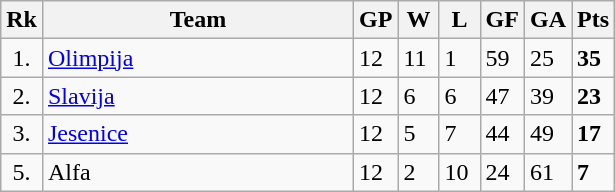<table class="wikitable" style="text-align:left;">
<tr>
<th width=20>Rk</th>
<th width=200>Team</th>
<th width=20 abbr="Games Played">GP</th>
<th width=20 abbr="Won">W</th>
<th width=20 abbr="Lost">L</th>
<th width=20 abbr="Goals for">GF</th>
<th width=20 abbr="Goals against">GA</th>
<th width=20 abbr="Points">Pts</th>
</tr>
<tr>
<td style="text-align:center;">1.</td>
<td><a href='#'>Olimpija</a></td>
<td>12</td>
<td>11</td>
<td>1</td>
<td>59</td>
<td>25</td>
<td><strong>35</strong></td>
</tr>
<tr>
<td style="text-align:center;">2.</td>
<td><a href='#'>Slavija</a></td>
<td>12</td>
<td>6</td>
<td>6</td>
<td>47</td>
<td>39</td>
<td><strong>23</strong></td>
</tr>
<tr>
<td style="text-align:center;">3.</td>
<td><a href='#'>Jesenice</a></td>
<td>12</td>
<td>5</td>
<td>7</td>
<td>44</td>
<td>49</td>
<td><strong>17</strong></td>
</tr>
<tr>
<td style="text-align:center;">5.</td>
<td>Alfa</td>
<td>12</td>
<td>2</td>
<td>10</td>
<td>24</td>
<td>61</td>
<td><strong>7</strong></td>
</tr>
</table>
